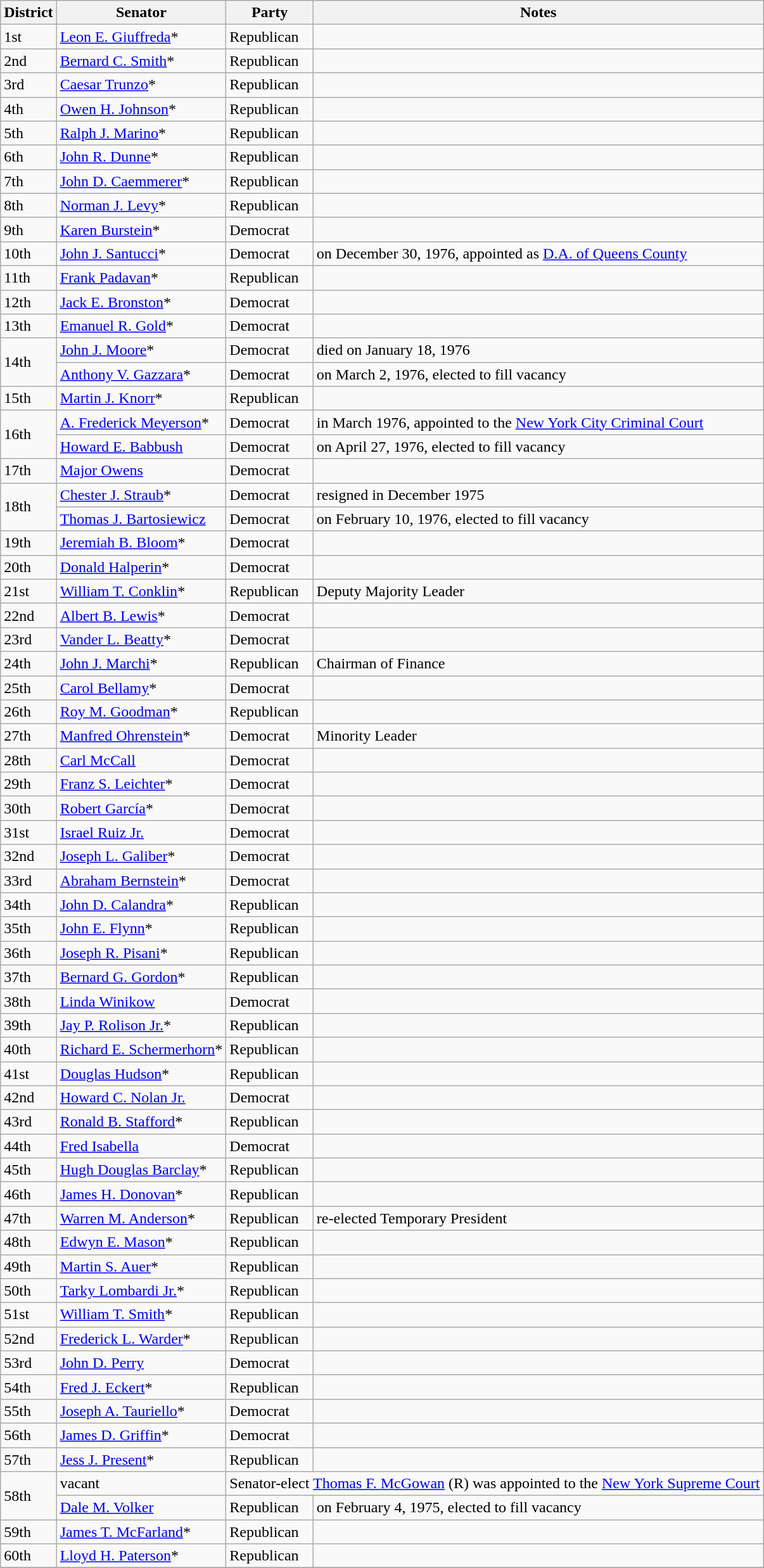<table class=wikitable>
<tr>
<th>District</th>
<th>Senator</th>
<th>Party</th>
<th>Notes</th>
</tr>
<tr>
<td>1st</td>
<td><a href='#'>Leon E. Giuffreda</a>*</td>
<td>Republican</td>
<td></td>
</tr>
<tr>
<td>2nd</td>
<td><a href='#'>Bernard C. Smith</a>*</td>
<td>Republican</td>
<td></td>
</tr>
<tr>
<td>3rd</td>
<td><a href='#'>Caesar Trunzo</a>*</td>
<td>Republican</td>
<td></td>
</tr>
<tr>
<td>4th</td>
<td><a href='#'>Owen H. Johnson</a>*</td>
<td>Republican</td>
<td></td>
</tr>
<tr>
<td>5th</td>
<td><a href='#'>Ralph J. Marino</a>*</td>
<td>Republican</td>
<td></td>
</tr>
<tr>
<td>6th</td>
<td><a href='#'>John R. Dunne</a>*</td>
<td>Republican</td>
<td></td>
</tr>
<tr>
<td>7th</td>
<td><a href='#'>John D. Caemmerer</a>*</td>
<td>Republican</td>
<td></td>
</tr>
<tr>
<td>8th</td>
<td><a href='#'>Norman J. Levy</a>*</td>
<td>Republican</td>
<td></td>
</tr>
<tr>
<td>9th</td>
<td><a href='#'>Karen Burstein</a>*</td>
<td>Democrat</td>
<td></td>
</tr>
<tr>
<td>10th</td>
<td><a href='#'>John J. Santucci</a>*</td>
<td>Democrat</td>
<td>on December 30, 1976, appointed as <a href='#'>D.A. of Queens County</a></td>
</tr>
<tr>
<td>11th</td>
<td><a href='#'>Frank Padavan</a>*</td>
<td>Republican</td>
<td></td>
</tr>
<tr>
<td>12th</td>
<td><a href='#'>Jack E. Bronston</a>*</td>
<td>Democrat</td>
<td></td>
</tr>
<tr>
<td>13th</td>
<td><a href='#'>Emanuel R. Gold</a>*</td>
<td>Democrat</td>
<td></td>
</tr>
<tr>
<td rowspan="2">14th</td>
<td><a href='#'>John J. Moore</a>*</td>
<td>Democrat</td>
<td>died on January 18, 1976</td>
</tr>
<tr>
<td><a href='#'>Anthony V. Gazzara</a>*</td>
<td>Democrat</td>
<td>on March 2, 1976, elected to fill vacancy</td>
</tr>
<tr>
<td>15th</td>
<td><a href='#'>Martin J. Knorr</a>*</td>
<td>Republican</td>
<td></td>
</tr>
<tr>
<td rowspan="2">16th</td>
<td><a href='#'>A. Frederick Meyerson</a>*</td>
<td>Democrat</td>
<td>in March 1976, appointed to the <a href='#'>New York City Criminal Court</a></td>
</tr>
<tr>
<td><a href='#'>Howard E. Babbush</a></td>
<td>Democrat</td>
<td>on April 27, 1976, elected to fill vacancy</td>
</tr>
<tr>
<td>17th</td>
<td><a href='#'>Major Owens</a></td>
<td>Democrat</td>
<td></td>
</tr>
<tr>
<td rowspan="2">18th</td>
<td><a href='#'>Chester J. Straub</a>*</td>
<td>Democrat</td>
<td>resigned in December 1975</td>
</tr>
<tr>
<td><a href='#'>Thomas J. Bartosiewicz</a></td>
<td>Democrat</td>
<td>on February 10, 1976, elected to fill vacancy</td>
</tr>
<tr>
<td>19th</td>
<td><a href='#'>Jeremiah B. Bloom</a>*</td>
<td>Democrat</td>
<td></td>
</tr>
<tr>
<td>20th</td>
<td><a href='#'>Donald Halperin</a>*</td>
<td>Democrat</td>
<td></td>
</tr>
<tr>
<td>21st</td>
<td><a href='#'>William T. Conklin</a>*</td>
<td>Republican</td>
<td>Deputy Majority Leader</td>
</tr>
<tr>
<td>22nd</td>
<td><a href='#'>Albert B. Lewis</a>*</td>
<td>Democrat</td>
<td></td>
</tr>
<tr>
<td>23rd</td>
<td><a href='#'>Vander L. Beatty</a>*</td>
<td>Democrat</td>
<td></td>
</tr>
<tr>
<td>24th</td>
<td><a href='#'>John J. Marchi</a>*</td>
<td>Republican</td>
<td>Chairman of Finance</td>
</tr>
<tr>
<td>25th</td>
<td><a href='#'>Carol Bellamy</a>*</td>
<td>Democrat</td>
<td></td>
</tr>
<tr>
<td>26th</td>
<td><a href='#'>Roy M. Goodman</a>*</td>
<td>Republican</td>
<td></td>
</tr>
<tr>
<td>27th</td>
<td><a href='#'>Manfred Ohrenstein</a>*</td>
<td>Democrat</td>
<td>Minority Leader</td>
</tr>
<tr>
<td>28th</td>
<td><a href='#'>Carl McCall</a></td>
<td>Democrat</td>
<td></td>
</tr>
<tr>
<td>29th</td>
<td><a href='#'>Franz S. Leichter</a>*</td>
<td>Democrat</td>
<td></td>
</tr>
<tr>
<td>30th</td>
<td><a href='#'>Robert García</a>*</td>
<td>Democrat</td>
<td></td>
</tr>
<tr>
<td>31st</td>
<td><a href='#'>Israel Ruiz Jr.</a></td>
<td>Democrat</td>
<td></td>
</tr>
<tr>
<td>32nd</td>
<td><a href='#'>Joseph L. Galiber</a>*</td>
<td>Democrat</td>
<td></td>
</tr>
<tr>
<td>33rd</td>
<td><a href='#'>Abraham Bernstein</a>*</td>
<td>Democrat</td>
<td></td>
</tr>
<tr>
<td>34th</td>
<td><a href='#'>John D. Calandra</a>*</td>
<td>Republican</td>
<td></td>
</tr>
<tr>
<td>35th</td>
<td><a href='#'>John E. Flynn</a>*</td>
<td>Republican</td>
<td></td>
</tr>
<tr>
<td>36th</td>
<td><a href='#'>Joseph R. Pisani</a>*</td>
<td>Republican</td>
<td></td>
</tr>
<tr>
<td>37th</td>
<td><a href='#'>Bernard G. Gordon</a>*</td>
<td>Republican</td>
<td></td>
</tr>
<tr>
<td>38th</td>
<td><a href='#'>Linda Winikow</a></td>
<td>Democrat</td>
<td></td>
</tr>
<tr>
<td>39th</td>
<td><a href='#'>Jay P. Rolison Jr.</a>*</td>
<td>Republican</td>
<td></td>
</tr>
<tr>
<td>40th</td>
<td><a href='#'>Richard E. Schermerhorn</a>*</td>
<td>Republican</td>
<td></td>
</tr>
<tr>
<td>41st</td>
<td><a href='#'>Douglas Hudson</a>*</td>
<td>Republican</td>
<td></td>
</tr>
<tr>
<td>42nd</td>
<td><a href='#'>Howard C. Nolan Jr.</a></td>
<td>Democrat</td>
<td></td>
</tr>
<tr>
<td>43rd</td>
<td><a href='#'>Ronald B. Stafford</a>*</td>
<td>Republican</td>
<td></td>
</tr>
<tr>
<td>44th</td>
<td><a href='#'>Fred Isabella</a></td>
<td>Democrat</td>
<td></td>
</tr>
<tr>
<td>45th</td>
<td><a href='#'>Hugh Douglas Barclay</a>*</td>
<td>Republican</td>
<td></td>
</tr>
<tr>
<td>46th</td>
<td><a href='#'>James H. Donovan</a>*</td>
<td>Republican</td>
<td></td>
</tr>
<tr>
<td>47th</td>
<td><a href='#'>Warren M. Anderson</a>*</td>
<td>Republican</td>
<td>re-elected Temporary President</td>
</tr>
<tr>
<td>48th</td>
<td><a href='#'>Edwyn E. Mason</a>*</td>
<td>Republican</td>
<td></td>
</tr>
<tr>
<td>49th</td>
<td><a href='#'>Martin S. Auer</a>*</td>
<td>Republican</td>
<td></td>
</tr>
<tr>
<td>50th</td>
<td><a href='#'>Tarky Lombardi Jr.</a>*</td>
<td>Republican</td>
<td></td>
</tr>
<tr>
<td>51st</td>
<td><a href='#'>William T. Smith</a>*</td>
<td>Republican</td>
<td></td>
</tr>
<tr>
<td>52nd</td>
<td><a href='#'>Frederick L. Warder</a>*</td>
<td>Republican</td>
<td></td>
</tr>
<tr>
<td>53rd</td>
<td><a href='#'>John D. Perry</a></td>
<td>Democrat</td>
<td></td>
</tr>
<tr>
<td>54th</td>
<td><a href='#'>Fred J. Eckert</a>*</td>
<td>Republican</td>
<td></td>
</tr>
<tr>
<td>55th</td>
<td><a href='#'>Joseph A. Tauriello</a>*</td>
<td>Democrat</td>
<td></td>
</tr>
<tr>
<td>56th</td>
<td><a href='#'>James D. Griffin</a>*</td>
<td>Democrat</td>
<td></td>
</tr>
<tr>
<td>57th</td>
<td><a href='#'>Jess J. Present</a>*</td>
<td>Republican</td>
<td></td>
</tr>
<tr>
<td rowspan="2">58th</td>
<td>vacant</td>
<td colspan="2">Senator-elect <a href='#'>Thomas F. McGowan</a> (R) was appointed to the <a href='#'>New York Supreme Court</a></td>
</tr>
<tr>
<td><a href='#'>Dale M. Volker</a></td>
<td>Republican</td>
<td>on February 4, 1975, elected to fill vacancy</td>
</tr>
<tr>
<td>59th</td>
<td><a href='#'>James T. McFarland</a>*</td>
<td>Republican</td>
<td></td>
</tr>
<tr>
<td>60th</td>
<td><a href='#'>Lloyd H. Paterson</a>*</td>
<td>Republican</td>
<td></td>
</tr>
<tr>
</tr>
</table>
